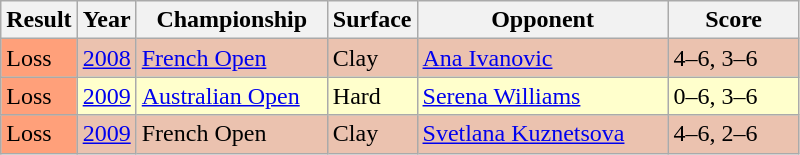<table class="sortable wikitable">
<tr>
<th>Result</th>
<th>Year</th>
<th style="width:120px">Championship</th>
<th>Surface</th>
<th style="width:160px">Opponent</th>
<th style="width:80px"  class="unsortable">Score</th>
</tr>
<tr bgcolor=ebc2af>
<td style="background:#ffa07a;">Loss</td>
<td><a href='#'>2008</a></td>
<td><a href='#'>French Open</a></td>
<td>Clay</td>
<td> <a href='#'>Ana Ivanovic</a></td>
<td>4–6, 3–6</td>
</tr>
<tr bgcolor=ffffcc>
<td style="background:#ffa07a;">Loss</td>
<td><a href='#'>2009</a></td>
<td><a href='#'>Australian Open</a></td>
<td>Hard</td>
<td> <a href='#'>Serena Williams</a></td>
<td>0–6, 3–6</td>
</tr>
<tr bgcolor=ebc2af>
<td style="background:#ffa07a;">Loss</td>
<td><a href='#'>2009</a></td>
<td>French Open</td>
<td>Clay</td>
<td> <a href='#'>Svetlana Kuznetsova</a></td>
<td>4–6, 2–6</td>
</tr>
</table>
